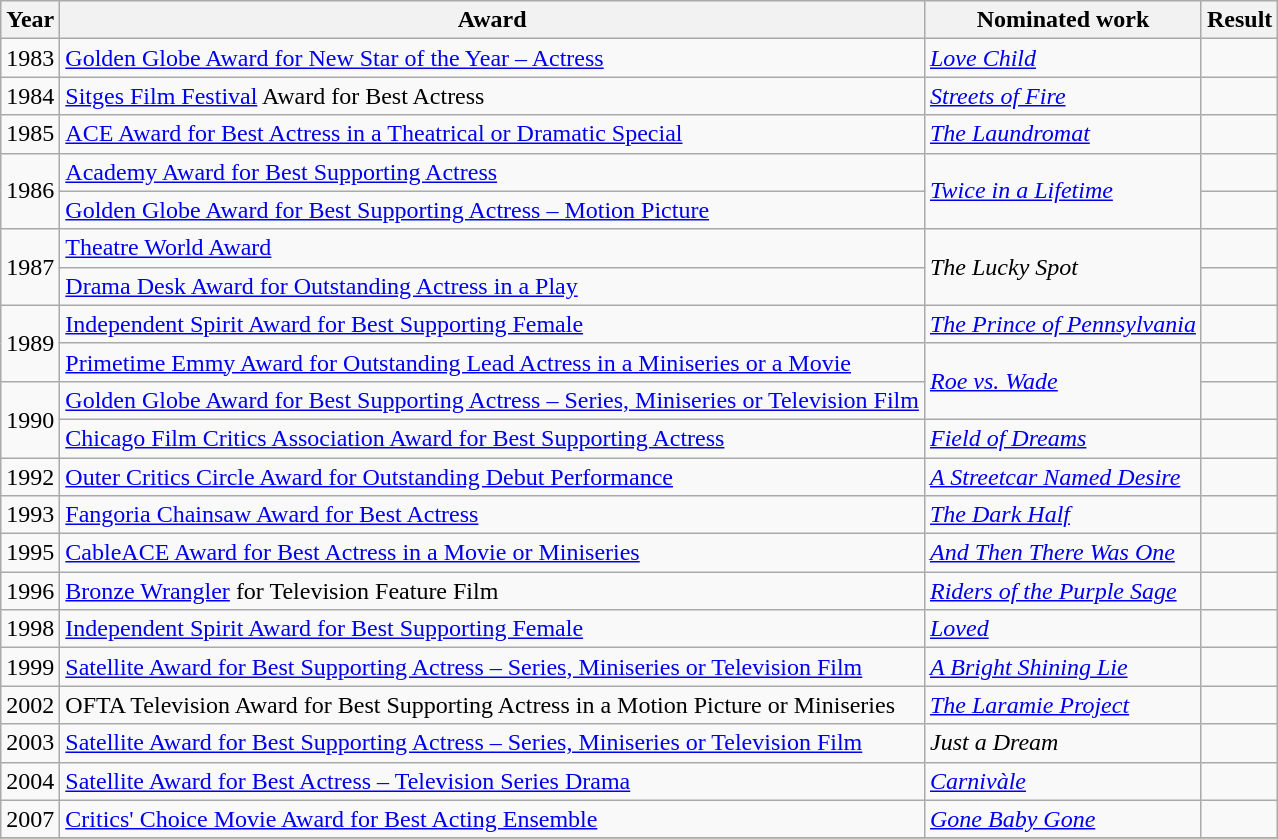<table class="wikitable">
<tr>
<th>Year</th>
<th>Award</th>
<th>Nominated work</th>
<th>Result</th>
</tr>
<tr>
<td>1983</td>
<td><a href='#'>Golden Globe Award for New Star of the Year – Actress</a></td>
<td><em><a href='#'>Love Child</a></em></td>
<td></td>
</tr>
<tr>
<td>1984</td>
<td><a href='#'>Sitges Film Festival</a> Award for Best Actress</td>
<td><em><a href='#'>Streets of Fire</a></em></td>
<td></td>
</tr>
<tr>
<td>1985</td>
<td><a href='#'>ACE Award for Best Actress in a Theatrical or Dramatic Special</a></td>
<td><em><a href='#'>The Laundromat</a></em></td>
<td></td>
</tr>
<tr>
<td rowspan="2">1986</td>
<td><a href='#'>Academy Award for Best Supporting Actress</a></td>
<td rowspan="2"><em><a href='#'>Twice in a Lifetime</a></em></td>
<td></td>
</tr>
<tr>
<td><a href='#'>Golden Globe Award for Best Supporting Actress – Motion Picture</a></td>
<td></td>
</tr>
<tr>
<td rowspan="2">1987</td>
<td><a href='#'>Theatre World Award</a></td>
<td rowspan="2"><em>The Lucky Spot</em></td>
<td></td>
</tr>
<tr>
<td><a href='#'>Drama Desk Award for Outstanding Actress in a Play</a></td>
<td></td>
</tr>
<tr>
<td rowspan="2">1989</td>
<td><a href='#'>Independent Spirit Award for Best Supporting Female</a></td>
<td><em><a href='#'>The Prince of Pennsylvania</a></em></td>
<td></td>
</tr>
<tr>
<td><a href='#'>Primetime Emmy Award for Outstanding Lead Actress in a Miniseries or a Movie</a></td>
<td rowspan="2"><em><a href='#'>Roe vs. Wade</a></em></td>
<td></td>
</tr>
<tr>
<td rowspan="2">1990</td>
<td><a href='#'>Golden Globe Award for Best Supporting Actress – Series, Miniseries or Television Film</a></td>
<td></td>
</tr>
<tr>
<td><a href='#'>Chicago Film Critics Association Award for Best Supporting Actress</a></td>
<td><em><a href='#'>Field of Dreams</a></em></td>
<td></td>
</tr>
<tr>
<td>1992</td>
<td><a href='#'>Outer Critics Circle Award for Outstanding Debut Performance</a></td>
<td><em><a href='#'>A Streetcar Named Desire</a></em></td>
<td></td>
</tr>
<tr>
<td>1993</td>
<td><a href='#'>Fangoria Chainsaw Award for Best Actress</a></td>
<td><em><a href='#'>The Dark Half</a></em></td>
<td></td>
</tr>
<tr>
<td>1995</td>
<td><a href='#'>CableACE Award for Best Actress in a Movie or Miniseries</a></td>
<td><em><a href='#'>And Then There Was One</a></em></td>
<td></td>
</tr>
<tr>
<td>1996</td>
<td><a href='#'>Bronze Wrangler</a> for Television Feature Film</td>
<td><em><a href='#'>Riders of the Purple Sage</a></em></td>
<td></td>
</tr>
<tr>
<td>1998</td>
<td><a href='#'>Independent Spirit Award for Best Supporting Female</a></td>
<td><em><a href='#'>Loved</a></em></td>
<td></td>
</tr>
<tr>
<td>1999</td>
<td><a href='#'>Satellite Award for Best Supporting Actress – Series, Miniseries or Television Film</a></td>
<td><em><a href='#'>A Bright Shining Lie</a></em></td>
<td></td>
</tr>
<tr>
<td>2002</td>
<td>OFTA Television Award for Best Supporting Actress in a Motion Picture or Miniseries</td>
<td><em><a href='#'>The Laramie Project</a></em></td>
<td></td>
</tr>
<tr>
<td>2003</td>
<td><a href='#'>Satellite Award for Best Supporting Actress – Series, Miniseries or Television Film</a></td>
<td><em>Just a Dream</em></td>
<td></td>
</tr>
<tr>
<td>2004</td>
<td><a href='#'>Satellite Award for Best Actress – Television Series Drama</a></td>
<td><em><a href='#'>Carnivàle</a></em></td>
<td></td>
</tr>
<tr>
<td>2007</td>
<td><a href='#'>Critics' Choice Movie Award for Best Acting Ensemble</a></td>
<td><em><a href='#'>Gone Baby Gone</a></em></td>
<td></td>
</tr>
<tr>
</tr>
</table>
